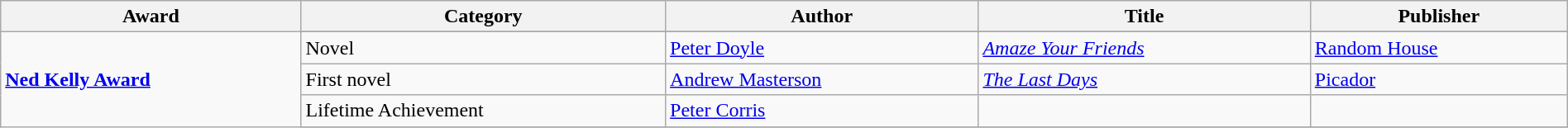<table class="wikitable" width=100%>
<tr>
<th>Award</th>
<th>Category</th>
<th>Author</th>
<th>Title</th>
<th>Publisher</th>
</tr>
<tr>
<td rowspan=5><strong><a href='#'>Ned Kelly Award</a></strong></td>
</tr>
<tr>
<td>Novel</td>
<td><a href='#'>Peter Doyle</a></td>
<td><em><a href='#'>Amaze Your Friends</a></em></td>
<td><a href='#'>Random House</a></td>
</tr>
<tr>
<td>First novel</td>
<td><a href='#'>Andrew Masterson</a></td>
<td><em><a href='#'>The Last Days</a></em></td>
<td><a href='#'>Picador</a></td>
</tr>
<tr>
<td>Lifetime Achievement</td>
<td><a href='#'>Peter Corris</a></td>
<td></td>
<td></td>
</tr>
<tr>
</tr>
</table>
